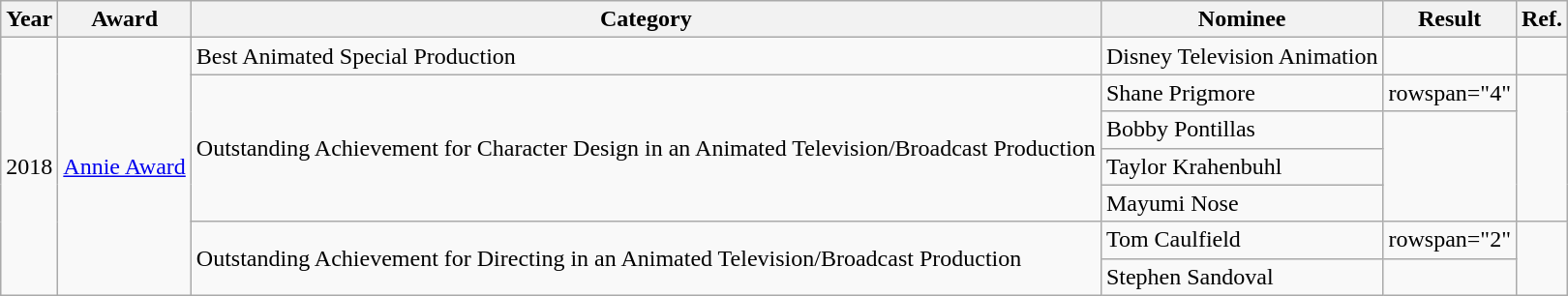<table class="wikitable">
<tr>
<th>Year</th>
<th>Award</th>
<th>Category</th>
<th>Nominee</th>
<th>Result</th>
<th>Ref.</th>
</tr>
<tr>
<td rowspan="7">2018</td>
<td rowspan="7"><a href='#'>Annie Award</a></td>
<td>Best Animated Special Production</td>
<td>Disney Television Animation</td>
<td></td>
<td align="center"></td>
</tr>
<tr>
<td rowspan="4">Outstanding Achievement for Character Design in an Animated Television/Broadcast Production</td>
<td>Shane Prigmore</td>
<td>rowspan="4" </td>
<td rowspan="4" align="center"></td>
</tr>
<tr>
<td>Bobby Pontillas</td>
</tr>
<tr>
<td>Taylor Krahenbuhl</td>
</tr>
<tr>
<td>Mayumi Nose</td>
</tr>
<tr>
<td rowspan="2">Outstanding Achievement for Directing in an Animated Television/Broadcast Production</td>
<td>Tom Caulfield</td>
<td>rowspan="2" </td>
<td rowspan="2" align="center"></td>
</tr>
<tr>
<td>Stephen Sandoval</td>
</tr>
</table>
